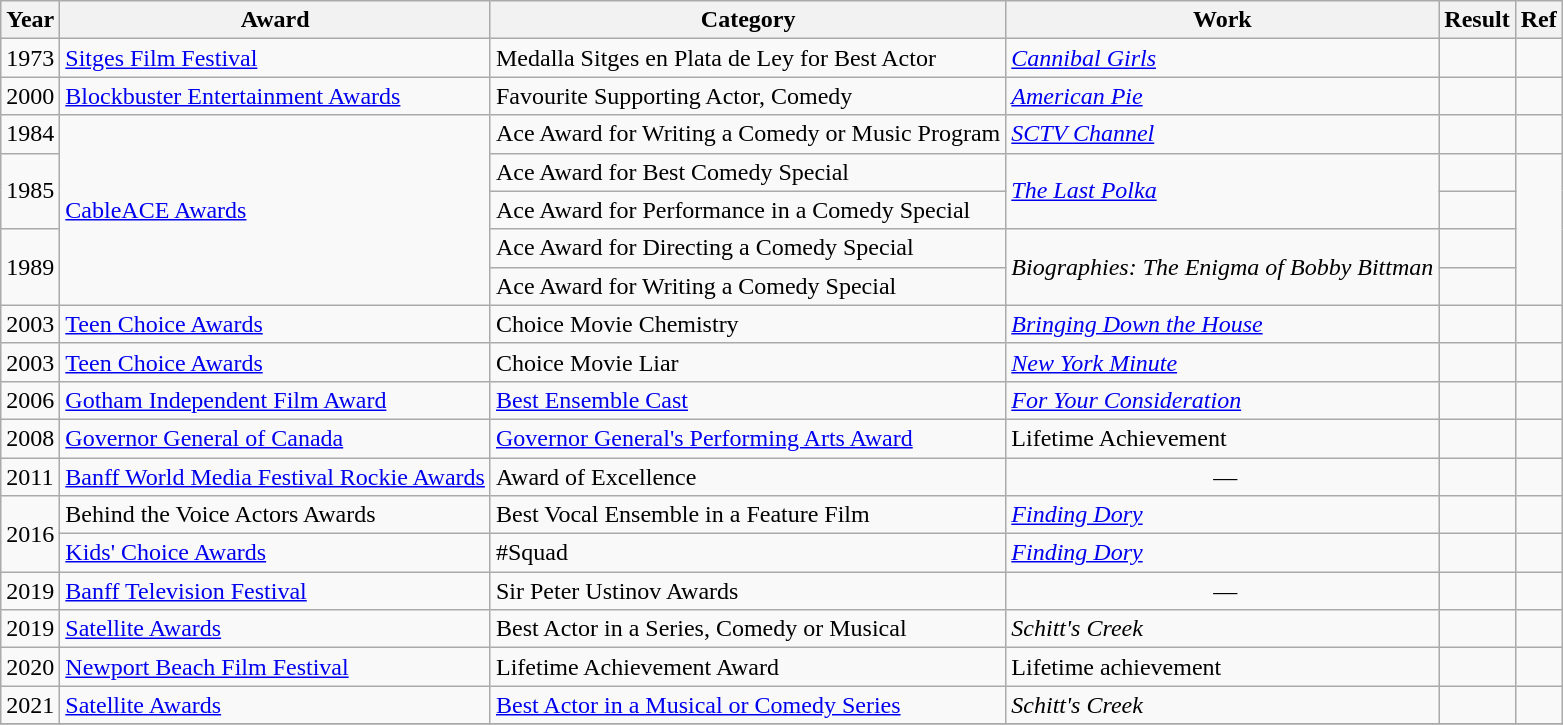<table class="wikitable sortable">
<tr>
<th>Year</th>
<th>Award</th>
<th>Category</th>
<th>Work</th>
<th>Result</th>
<th>Ref</th>
</tr>
<tr>
<td>1973</td>
<td><a href='#'>Sitges Film Festival</a></td>
<td>Medalla Sitges en Plata de Ley for Best Actor</td>
<td><em><a href='#'>Cannibal Girls</a></em></td>
<td></td>
<td></td>
</tr>
<tr>
<td>2000</td>
<td><a href='#'>Blockbuster Entertainment Awards</a></td>
<td>Favourite Supporting Actor, Comedy</td>
<td><em><a href='#'>American Pie</a></em></td>
<td></td>
<td></td>
</tr>
<tr>
<td>1984</td>
<td rowspan=5><a href='#'>CableACE Awards</a></td>
<td>Ace Award for Writing a Comedy or Music Program</td>
<td><a href='#'><em>SCTV Channel</em></a></td>
<td></td>
<td></td>
</tr>
<tr>
<td rowspan="2">1985</td>
<td>Ace Award for Best Comedy Special</td>
<td rowspan="2"><em><a href='#'>The Last Polka</a></em></td>
<td></td>
</tr>
<tr>
<td>Ace Award for Performance in a Comedy Special</td>
<td></td>
</tr>
<tr>
<td rowspan="2">1989</td>
<td>Ace Award for Directing a Comedy Special</td>
<td rowspan="2"><em>Biographies: The Enigma of Bobby Bittman</em></td>
<td></td>
</tr>
<tr>
<td>Ace Award for Writing a Comedy Special</td>
<td></td>
</tr>
<tr>
<td>2003</td>
<td><a href='#'>Teen Choice Awards</a></td>
<td>Choice Movie Chemistry</td>
<td><em><a href='#'>Bringing Down the House</a></em></td>
<td></td>
<td></td>
</tr>
<tr>
<td>2003</td>
<td><a href='#'>Teen Choice Awards</a></td>
<td>Choice Movie Liar</td>
<td><em><a href='#'>New York Minute</a></em></td>
<td></td>
<td></td>
</tr>
<tr>
<td>2006</td>
<td><a href='#'>Gotham Independent Film Award</a></td>
<td><a href='#'>Best Ensemble Cast</a></td>
<td><em><a href='#'>For Your Consideration</a></em></td>
<td></td>
<td></td>
</tr>
<tr>
<td>2008</td>
<td><a href='#'>Governor General of Canada</a></td>
<td><a href='#'>Governor General's Performing Arts Award</a></td>
<td>Lifetime Achievement</td>
<td></td>
<td></td>
</tr>
<tr>
<td>2011</td>
<td><a href='#'>Banff World Media Festival Rockie Awards</a></td>
<td>Award of Excellence</td>
<td align="center"> —</td>
<td></td>
<td></td>
</tr>
<tr>
<td rowspan=2>2016</td>
<td>Behind the Voice Actors Awards</td>
<td>Best Vocal Ensemble in a Feature Film</td>
<td><em><a href='#'>Finding Dory</a></em></td>
<td></td>
<td></td>
</tr>
<tr>
<td><a href='#'>Kids' Choice Awards</a></td>
<td>#Squad</td>
<td><em><a href='#'>Finding Dory</a></em></td>
<td></td>
<td></td>
</tr>
<tr>
<td>2019</td>
<td><a href='#'>Banff Television Festival</a></td>
<td>Sir Peter Ustinov Awards</td>
<td align="center"> —</td>
<td></td>
<td></td>
</tr>
<tr>
<td>2019</td>
<td><a href='#'>Satellite Awards</a></td>
<td>Best Actor in a Series, Comedy or Musical</td>
<td><em>Schitt's Creek</em></td>
<td></td>
<td></td>
</tr>
<tr>
<td>2020</td>
<td><a href='#'>Newport Beach Film Festival</a></td>
<td>Lifetime Achievement Award</td>
<td>Lifetime achievement</td>
<td></td>
<td></td>
</tr>
<tr>
<td>2021</td>
<td><a href='#'>Satellite Awards</a></td>
<td><a href='#'>Best Actor in a Musical or Comedy Series</a></td>
<td><em>Schitt's Creek</em></td>
<td></td>
<td></td>
</tr>
<tr>
</tr>
</table>
